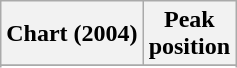<table class="wikitable plainrowheaders sortable" style="text-align:center;">
<tr>
<th align="left">Chart (2004)</th>
<th align="center">Peak<br>position</th>
</tr>
<tr>
</tr>
<tr>
</tr>
<tr>
</tr>
</table>
